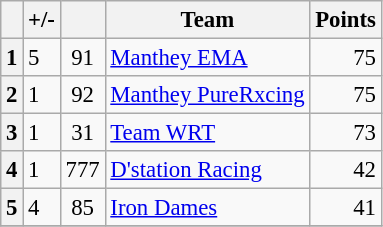<table class="wikitable" style="font-size:95%;">
<tr>
<th scope="col"></th>
<th scope="col">+/-</th>
<th scope="col"></th>
<th scope="col">Team</th>
<th scope="col">Points</th>
</tr>
<tr>
<th align="center">1</th>
<td align="left"> 5</td>
<td align="center">91</td>
<td> <a href='#'>Manthey EMA</a></td>
<td align="right">75</td>
</tr>
<tr>
<th align="center">2</th>
<td align="left"> 1</td>
<td align="center">92</td>
<td> <a href='#'>Manthey PureRxcing</a></td>
<td align="right">75</td>
</tr>
<tr>
<th align="center">3</th>
<td align="left"> 1</td>
<td align="center">31</td>
<td> <a href='#'>Team WRT</a></td>
<td align="right">73</td>
</tr>
<tr>
<th align="center">4</th>
<td align="left"> 1</td>
<td align="center">777</td>
<td> <a href='#'>D'station Racing</a></td>
<td align="right">42</td>
</tr>
<tr>
<th align="center">5</th>
<td align="left"> 4</td>
<td align="center">85</td>
<td> <a href='#'>Iron Dames</a></td>
<td align="right">41</td>
</tr>
<tr>
</tr>
</table>
